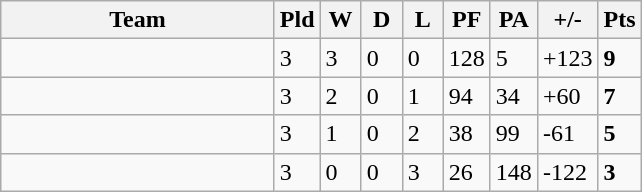<table class="wikitable">
<tr>
<th width="175">Team</th>
<th width="20">Pld</th>
<th width="20">W</th>
<th width="20">D</th>
<th width="20">L</th>
<th width="20">PF</th>
<th width="20">PA</th>
<th width="24">+/-</th>
<th width="20">Pts</th>
</tr>
<tr>
<td align=left></td>
<td>3</td>
<td>3</td>
<td>0</td>
<td>0</td>
<td>128</td>
<td>5</td>
<td>+123</td>
<td><strong>9</strong></td>
</tr>
<tr>
<td align=left></td>
<td>3</td>
<td>2</td>
<td>0</td>
<td>1</td>
<td>94</td>
<td>34</td>
<td>+60</td>
<td><strong>7</strong></td>
</tr>
<tr>
<td align=left></td>
<td>3</td>
<td>1</td>
<td>0</td>
<td>2</td>
<td>38</td>
<td>99</td>
<td>-61</td>
<td><strong>5</strong></td>
</tr>
<tr>
<td align=left></td>
<td>3</td>
<td>0</td>
<td>0</td>
<td>3</td>
<td>26</td>
<td>148</td>
<td>-122</td>
<td><strong>3</strong></td>
</tr>
</table>
